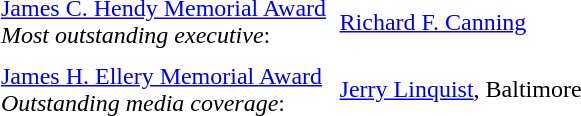<table cellpadding="3" cellspacing="3">
<tr>
<td><a href='#'>James C. Hendy Memorial Award</a><br><em>Most outstanding executive</em>:</td>
<td><a href='#'>Richard F. Canning</a></td>
</tr>
<tr>
<td><a href='#'>James H. Ellery Memorial Award</a> <br><em>Outstanding media coverage</em>:</td>
<td><a href='#'>Jerry Linquist</a>, Baltimore</td>
</tr>
</table>
